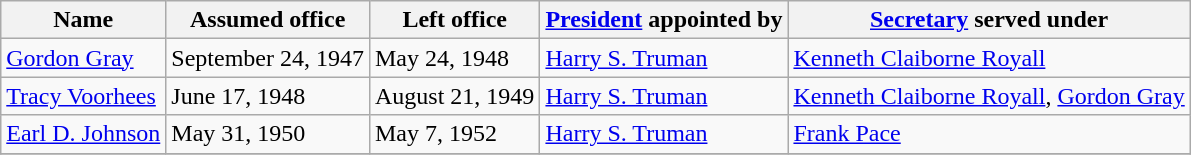<table class="wikitable">
<tr>
<th>Name</th>
<th>Assumed office</th>
<th>Left office</th>
<th><a href='#'>President</a> appointed by</th>
<th><a href='#'>Secretary</a> served under</th>
</tr>
<tr>
<td><a href='#'>Gordon Gray</a></td>
<td>September 24, 1947</td>
<td>May 24, 1948</td>
<td><a href='#'>Harry S. Truman</a></td>
<td><a href='#'>Kenneth Claiborne Royall</a></td>
</tr>
<tr>
<td><a href='#'>Tracy Voorhees</a></td>
<td>June 17, 1948</td>
<td>August 21, 1949</td>
<td><a href='#'>Harry S. Truman</a></td>
<td><a href='#'>Kenneth Claiborne Royall</a>, <a href='#'>Gordon Gray</a></td>
</tr>
<tr>
<td><a href='#'>Earl D. Johnson</a></td>
<td>May 31, 1950</td>
<td>May 7, 1952</td>
<td><a href='#'>Harry S. Truman</a></td>
<td><a href='#'>Frank Pace</a></td>
</tr>
<tr>
</tr>
</table>
